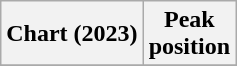<table class="wikitable plainrowheaders">
<tr>
<th scope="col">Chart (2023)</th>
<th scope="col">Peak<br>position</th>
</tr>
<tr>
</tr>
</table>
